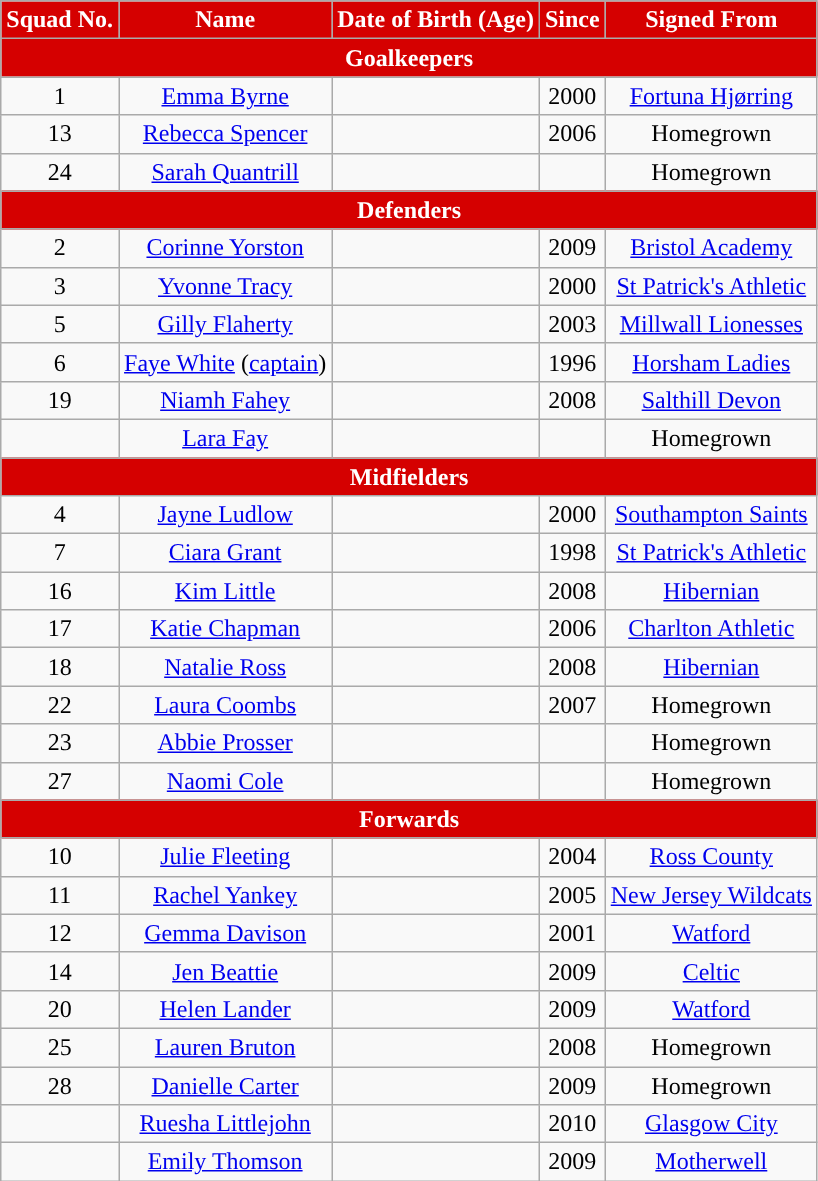<table class="wikitable" style="text-align:center; font-size:100%; ">
<tr>
<th style="background:#d50000; color:white; text-align:center;">Squad No.</th>
<th style="background:#d50000; color:white; text-align:center;">Name</th>
<th style="background:#d50000; color:white; text-align:center;">Date of Birth (Age)</th>
<th style="background:#d50000; color:white; text-align:center;">Since</th>
<th style="background:#d50000; color:white; text-align:center;">Signed From</th>
</tr>
<tr>
<th colspan="5" style="background:#d50000; color:white; text-align:center">Goalkeepers</th>
</tr>
<tr>
<td>1</td>
<td> <a href='#'>Emma Byrne</a></td>
<td></td>
<td>2000</td>
<td> <a href='#'>Fortuna Hjørring</a></td>
</tr>
<tr>
<td>13</td>
<td><em></em> <a href='#'>Rebecca Spencer</a></td>
<td></td>
<td>2006</td>
<td>Homegrown</td>
</tr>
<tr>
<td>24</td>
<td> <a href='#'>Sarah Quantrill</a></td>
<td></td>
<td></td>
<td>Homegrown</td>
</tr>
<tr>
<th colspan="5" style="background:#d50000; color:white; text-align:center">Defenders</th>
</tr>
<tr>
<td>2</td>
<td> <a href='#'>Corinne Yorston</a></td>
<td></td>
<td>2009</td>
<td> <a href='#'>Bristol Academy</a></td>
</tr>
<tr>
<td>3</td>
<td> <a href='#'>Yvonne Tracy</a></td>
<td></td>
<td>2000</td>
<td> <a href='#'>St Patrick's Athletic</a></td>
</tr>
<tr>
<td>5</td>
<td> <a href='#'>Gilly Flaherty</a></td>
<td></td>
<td>2003</td>
<td> <a href='#'>Millwall Lionesses</a></td>
</tr>
<tr>
<td>6</td>
<td> <a href='#'>Faye White</a> (<a href='#'>captain</a>)</td>
<td></td>
<td>1996</td>
<td> <a href='#'>Horsham Ladies</a></td>
</tr>
<tr>
<td>19</td>
<td> <a href='#'>Niamh Fahey</a></td>
<td></td>
<td>2008</td>
<td> <a href='#'>Salthill Devon</a></td>
</tr>
<tr>
<td></td>
<td> <a href='#'>Lara Fay</a></td>
<td></td>
<td></td>
<td>Homegrown</td>
</tr>
<tr>
<th colspan="5" style="background:#d50000; color:white; text-align:center">Midfielders</th>
</tr>
<tr>
<td>4</td>
<td> <a href='#'>Jayne Ludlow</a></td>
<td></td>
<td>2000</td>
<td><em></em> <a href='#'>Southampton Saints</a></td>
</tr>
<tr>
<td>7</td>
<td> <a href='#'>Ciara Grant</a></td>
<td></td>
<td>1998</td>
<td> <a href='#'>St Patrick's Athletic</a></td>
</tr>
<tr>
<td>16</td>
<td> <a href='#'>Kim Little</a></td>
<td></td>
<td>2008</td>
<td> <a href='#'>Hibernian</a></td>
</tr>
<tr>
<td>17</td>
<td><em></em> <a href='#'>Katie Chapman</a></td>
<td></td>
<td>2006</td>
<td> <a href='#'>Charlton Athletic</a></td>
</tr>
<tr>
<td>18</td>
<td> <a href='#'>Natalie Ross</a></td>
<td></td>
<td>2008</td>
<td> <a href='#'>Hibernian</a></td>
</tr>
<tr>
<td>22</td>
<td><em></em> <a href='#'>Laura Coombs</a></td>
<td></td>
<td>2007</td>
<td>Homegrown</td>
</tr>
<tr>
<td>23</td>
<td> <a href='#'>Abbie Prosser</a></td>
<td></td>
<td></td>
<td>Homegrown</td>
</tr>
<tr>
<td>27</td>
<td> <a href='#'>Naomi Cole</a></td>
<td></td>
<td></td>
<td>Homegrown</td>
</tr>
<tr>
<th colspan="5" style="background:#d50000; color:white; text-align:center">Forwards</th>
</tr>
<tr>
<td>10</td>
<td> <a href='#'>Julie Fleeting</a></td>
<td></td>
<td>2004</td>
<td> <a href='#'>Ross County</a></td>
</tr>
<tr>
<td>11</td>
<td> <a href='#'>Rachel Yankey</a></td>
<td></td>
<td>2005</td>
<td> <a href='#'>New Jersey Wildcats</a></td>
</tr>
<tr>
<td>12</td>
<td> <a href='#'>Gemma Davison</a></td>
<td></td>
<td>2001</td>
<td> <a href='#'>Watford</a></td>
</tr>
<tr>
<td>14</td>
<td> <a href='#'>Jen Beattie</a></td>
<td></td>
<td>2009</td>
<td> <a href='#'>Celtic</a></td>
</tr>
<tr>
<td>20</td>
<td> <a href='#'>Helen Lander</a></td>
<td></td>
<td>2009</td>
<td> <a href='#'>Watford</a></td>
</tr>
<tr>
<td>25</td>
<td> <a href='#'>Lauren Bruton</a></td>
<td></td>
<td>2008</td>
<td>Homegrown</td>
</tr>
<tr>
<td>28</td>
<td> <a href='#'>Danielle Carter</a></td>
<td></td>
<td>2009</td>
<td>Homegrown</td>
</tr>
<tr>
<td></td>
<td> <a href='#'>Ruesha Littlejohn</a></td>
<td></td>
<td>2010</td>
<td> <a href='#'>Glasgow City</a></td>
</tr>
<tr>
<td></td>
<td> <a href='#'>Emily Thomson</a></td>
<td></td>
<td>2009</td>
<td> <a href='#'>Motherwell</a></td>
</tr>
</table>
